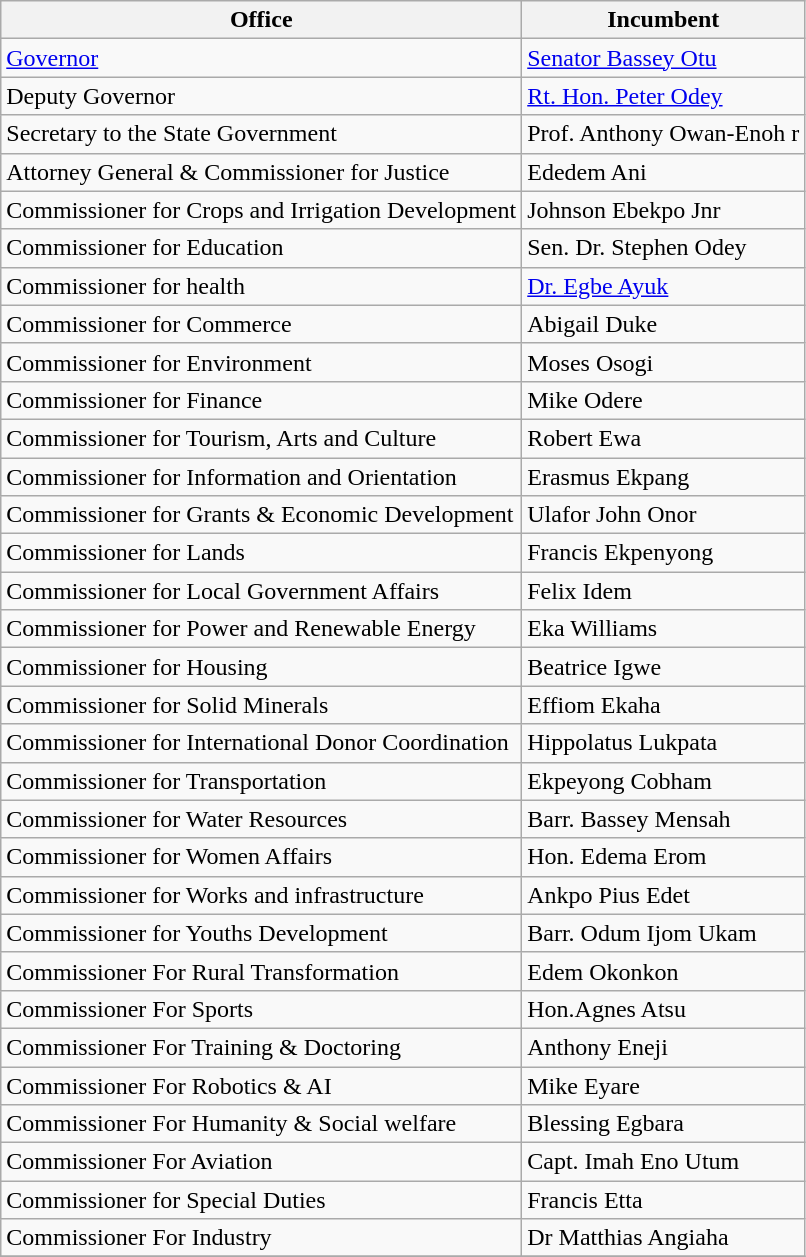<table class="wikitable">
<tr>
<th>Office</th>
<th>Incumbent</th>
</tr>
<tr>
<td><a href='#'>Governor</a></td>
<td><a href='#'>Senator Bassey Otu</a></td>
</tr>
<tr>
<td>Deputy Governor</td>
<td><a href='#'>Rt. Hon. Peter Odey</a></td>
</tr>
<tr>
<td>Secretary to the State Government</td>
<td>Prof. Anthony Owan-Enoh r</td>
</tr>
<tr>
<td>Attorney General & Commissioner for Justice</td>
<td>Ededem Ani</td>
</tr>
<tr>
<td>Commissioner for Crops and Irrigation Development</td>
<td>Johnson Ebekpo Jnr</td>
</tr>
<tr>
<td>Commissioner for Education</td>
<td>Sen. Dr. Stephen Odey</td>
</tr>
<tr>
<td>Commissioner for health</td>
<td><a href='#'>Dr. Egbe Ayuk</a></td>
</tr>
<tr>
<td>Commissioner for Commerce</td>
<td>Abigail Duke</td>
</tr>
<tr>
<td>Commissioner for Environment</td>
<td>Moses Osogi</td>
</tr>
<tr>
<td>Commissioner for Finance</td>
<td>Mike Odere</td>
</tr>
<tr>
<td>Commissioner for Tourism, Arts and Culture</td>
<td>Robert Ewa</td>
</tr>
<tr>
<td>Commissioner for Information and Orientation</td>
<td>Erasmus Ekpang</td>
</tr>
<tr>
<td>Commissioner for Grants & Economic Development</td>
<td>Ulafor John Onor</td>
</tr>
<tr>
<td>Commissioner for Lands</td>
<td>Francis Ekpenyong</td>
</tr>
<tr>
<td>Commissioner for Local Government Affairs</td>
<td>Felix Idem</td>
</tr>
<tr>
<td>Commissioner for Power and Renewable Energy</td>
<td>Eka Williams</td>
</tr>
<tr>
<td>Commissioner for Housing</td>
<td>Beatrice Igwe</td>
</tr>
<tr>
<td>Commissioner for Solid Minerals</td>
<td>Effiom Ekaha</td>
</tr>
<tr>
<td>Commissioner for International Donor Coordination</td>
<td>Hippolatus Lukpata</td>
</tr>
<tr>
<td>Commissioner for Transportation</td>
<td>Ekpeyong Cobham</td>
</tr>
<tr>
<td>Commissioner for Water Resources</td>
<td>Barr. Bassey Mensah</td>
</tr>
<tr>
<td>Commissioner for Women Affairs</td>
<td>Hon. Edema Erom</td>
</tr>
<tr>
<td>Commissioner for Works and infrastructure</td>
<td>Ankpo Pius Edet</td>
</tr>
<tr>
<td>Commissioner for Youths Development</td>
<td>Barr. Odum Ijom Ukam</td>
</tr>
<tr>
<td>Commissioner For Rural Transformation</td>
<td>Edem Okonkon</td>
</tr>
<tr>
<td>Commissioner For Sports</td>
<td>Hon.Agnes Atsu</td>
</tr>
<tr>
<td>Commissioner For Training & Doctoring</td>
<td>Anthony Eneji</td>
</tr>
<tr>
<td>Commissioner For Robotics & AI</td>
<td>Mike Eyare</td>
</tr>
<tr>
<td>Commissioner For Humanity & Social welfare</td>
<td>Blessing Egbara</td>
</tr>
<tr>
<td>Commissioner For Aviation</td>
<td>Capt. Imah Eno Utum</td>
</tr>
<tr>
<td>Commissioner for Special Duties</td>
<td>Francis Etta</td>
</tr>
<tr>
<td>Commissioner For Industry</td>
<td>Dr Matthias Angiaha</td>
</tr>
<tr>
</tr>
</table>
